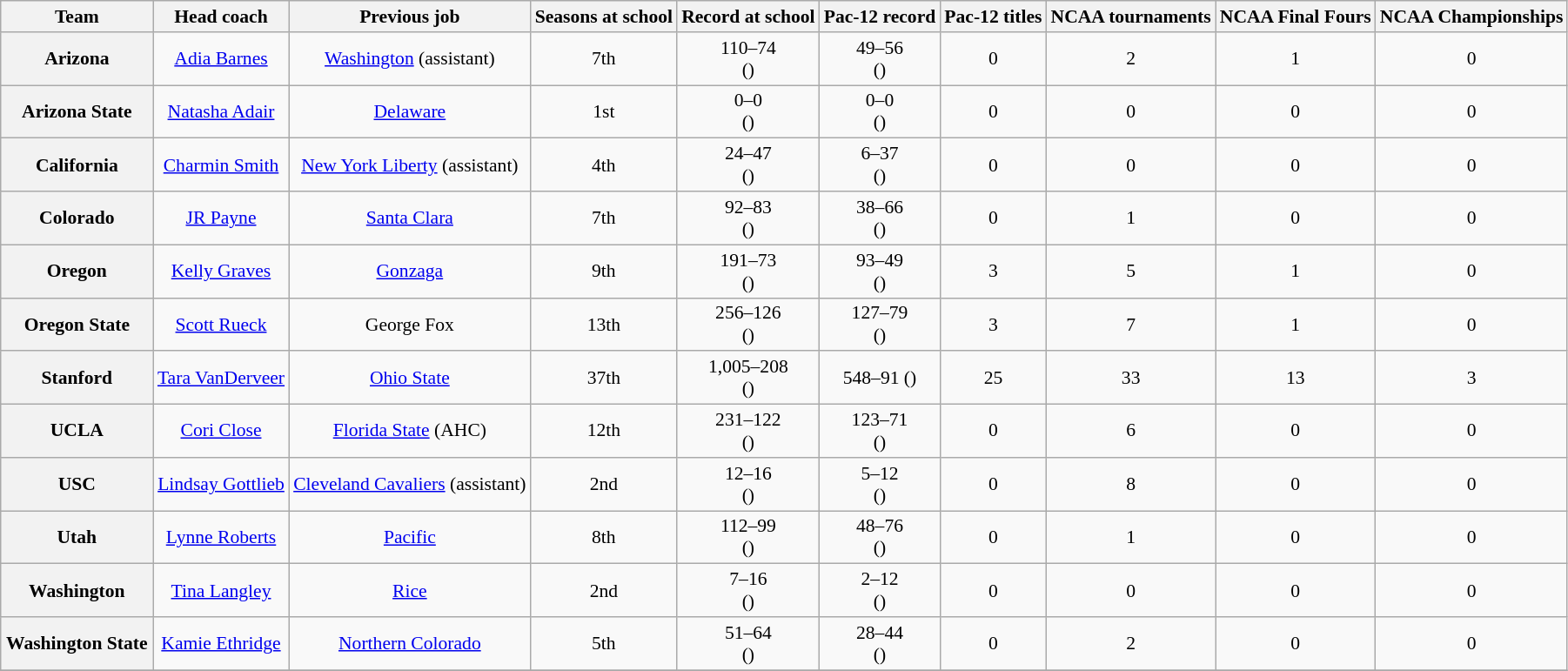<table class="wikitable sortable" style="text-align: center;font-size:90%;">
<tr>
<th width="110">Team</th>
<th>Head coach</th>
<th>Previous job</th>
<th>Seasons at school</th>
<th>Record at school</th>
<th>Pac-12 record</th>
<th>Pac-12 titles</th>
<th>NCAA tournaments</th>
<th>NCAA Final Fours</th>
<th>NCAA Championships</th>
</tr>
<tr>
<th style=>Arizona</th>
<td><a href='#'>Adia Barnes</a></td>
<td><a href='#'>Washington</a> (assistant)</td>
<td>7th</td>
<td>110–74<br>()</td>
<td>49–56<br>()</td>
<td>0</td>
<td>2</td>
<td>1</td>
<td>0</td>
</tr>
<tr>
<th style=>Arizona State</th>
<td><a href='#'>Natasha Adair</a></td>
<td><a href='#'>Delaware</a></td>
<td>1st</td>
<td>0–0<br>()</td>
<td>0–0<br>()</td>
<td>0</td>
<td>0</td>
<td>0</td>
<td>0</td>
</tr>
<tr>
<th style=>California</th>
<td><a href='#'>Charmin Smith</a></td>
<td><a href='#'>New York Liberty</a> (assistant)</td>
<td>4th</td>
<td>24–47<br>()</td>
<td>6–37<br>()</td>
<td>0</td>
<td>0</td>
<td>0</td>
<td>0</td>
</tr>
<tr>
<th style=>Colorado</th>
<td><a href='#'>JR Payne</a></td>
<td><a href='#'>Santa Clara</a></td>
<td>7th</td>
<td>92–83<br>()</td>
<td>38–66<br>()</td>
<td>0</td>
<td>1</td>
<td>0</td>
<td>0</td>
</tr>
<tr>
<th style=>Oregon</th>
<td><a href='#'>Kelly Graves</a></td>
<td><a href='#'>Gonzaga</a></td>
<td>9th</td>
<td>191–73<br>()</td>
<td>93–49<br>()</td>
<td>3</td>
<td>5</td>
<td>1</td>
<td>0</td>
</tr>
<tr>
<th style=>Oregon State</th>
<td><a href='#'>Scott Rueck</a></td>
<td>George Fox</td>
<td>13th</td>
<td>256–126<br>()</td>
<td>127–79<br>()</td>
<td>3</td>
<td>7</td>
<td>1</td>
<td>0</td>
</tr>
<tr>
<th style=>Stanford</th>
<td><a href='#'>Tara VanDerveer</a></td>
<td><a href='#'>Ohio State</a></td>
<td>37th</td>
<td>1,005–208<br>()</td>
<td>548–91 ()</td>
<td>25</td>
<td>33</td>
<td>13</td>
<td>3</td>
</tr>
<tr>
<th style=>UCLA</th>
<td><a href='#'>Cori Close</a></td>
<td><a href='#'>Florida State</a> (AHC)</td>
<td>12th</td>
<td>231–122<br>()</td>
<td>123–71<br>()</td>
<td>0</td>
<td>6</td>
<td>0</td>
<td>0</td>
</tr>
<tr>
<th style=>USC</th>
<td><a href='#'>Lindsay Gottlieb</a></td>
<td><a href='#'>Cleveland Cavaliers</a> (assistant)</td>
<td>2nd</td>
<td>12–16<br>()</td>
<td>5–12<br>()</td>
<td>0</td>
<td>8</td>
<td>0</td>
<td>0</td>
</tr>
<tr>
<th style=>Utah</th>
<td><a href='#'>Lynne Roberts</a></td>
<td><a href='#'>Pacific</a></td>
<td>8th</td>
<td>112–99<br>()</td>
<td>48–76<br>()</td>
<td>0</td>
<td>1</td>
<td>0</td>
<td>0</td>
</tr>
<tr>
<th style=>Washington</th>
<td><a href='#'>Tina Langley</a></td>
<td><a href='#'>Rice</a></td>
<td>2nd</td>
<td>7–16<br>()</td>
<td>2–12<br>()</td>
<td>0</td>
<td>0</td>
<td>0</td>
<td>0</td>
</tr>
<tr>
<th style=>Washington State</th>
<td><a href='#'>Kamie Ethridge</a></td>
<td><a href='#'>Northern Colorado</a></td>
<td>5th</td>
<td>51–64<br>()</td>
<td>28–44<br>()</td>
<td>0</td>
<td>2</td>
<td>0</td>
<td>0</td>
</tr>
<tr>
</tr>
</table>
